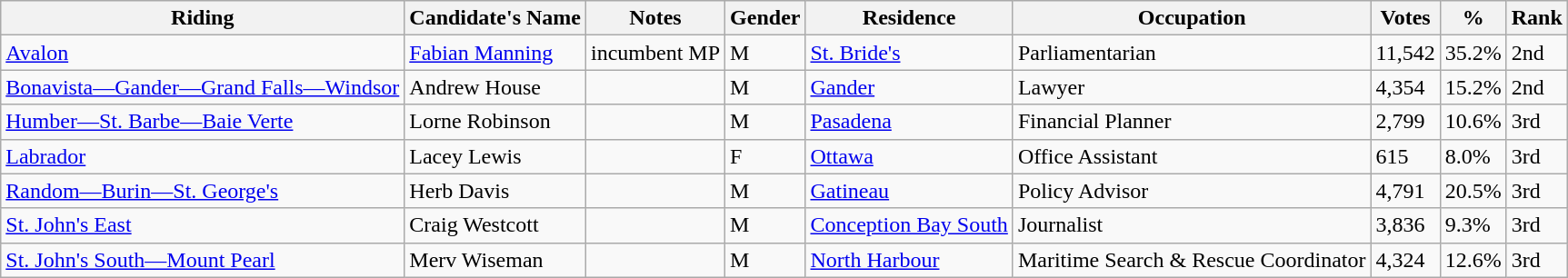<table class="wikitable sortable">
<tr>
<th>Riding<br></th>
<th>Candidate's Name</th>
<th>Notes</th>
<th>Gender</th>
<th>Residence</th>
<th>Occupation</th>
<th>Votes</th>
<th>%</th>
<th>Rank</th>
</tr>
<tr>
<td><a href='#'>Avalon</a></td>
<td><a href='#'>Fabian Manning</a></td>
<td>incumbent MP</td>
<td>M</td>
<td><a href='#'>St. Bride's</a></td>
<td>Parliamentarian</td>
<td>11,542</td>
<td>35.2%</td>
<td>2nd</td>
</tr>
<tr>
<td><a href='#'>Bonavista—Gander—Grand Falls—Windsor</a></td>
<td>Andrew House</td>
<td></td>
<td>M</td>
<td><a href='#'>Gander</a></td>
<td>Lawyer</td>
<td>4,354</td>
<td>15.2%</td>
<td>2nd</td>
</tr>
<tr>
<td><a href='#'>Humber—St. Barbe—Baie Verte</a></td>
<td>Lorne Robinson</td>
<td></td>
<td>M</td>
<td><a href='#'>Pasadena</a></td>
<td>Financial Planner</td>
<td>2,799</td>
<td>10.6%</td>
<td>3rd</td>
</tr>
<tr>
<td><a href='#'>Labrador</a></td>
<td>Lacey Lewis</td>
<td></td>
<td>F</td>
<td><a href='#'>Ottawa</a></td>
<td>Office Assistant</td>
<td>615</td>
<td>8.0%</td>
<td>3rd</td>
</tr>
<tr>
<td><a href='#'>Random—Burin—St. George's</a></td>
<td>Herb Davis</td>
<td></td>
<td>M</td>
<td><a href='#'>Gatineau</a></td>
<td>Policy Advisor</td>
<td>4,791</td>
<td>20.5%</td>
<td>3rd</td>
</tr>
<tr>
<td><a href='#'>St. John's East</a></td>
<td>Craig Westcott</td>
<td></td>
<td>M</td>
<td><a href='#'>Conception Bay South</a></td>
<td>Journalist</td>
<td>3,836</td>
<td>9.3%</td>
<td>3rd</td>
</tr>
<tr>
<td><a href='#'>St. John's South—Mount Pearl</a></td>
<td>Merv Wiseman</td>
<td></td>
<td>M</td>
<td><a href='#'>North Harbour</a></td>
<td>Maritime Search & Rescue Coordinator</td>
<td>4,324</td>
<td>12.6%</td>
<td>3rd</td>
</tr>
</table>
